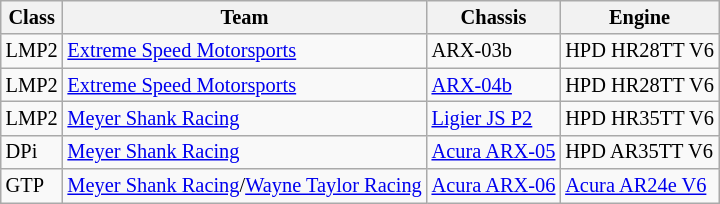<table class="wikitable" style="font-size: 85%;">
<tr>
<th>Class</th>
<th>Team</th>
<th>Chassis</th>
<th>Engine</th>
</tr>
<tr>
<td>LMP2</td>
<td><a href='#'>Extreme Speed Motorsports</a></td>
<td>ARX-03b</td>
<td>HPD HR28TT V6</td>
</tr>
<tr>
<td>LMP2</td>
<td><a href='#'>Extreme Speed Motorsports</a></td>
<td><a href='#'>ARX-04b</a></td>
<td>HPD HR28TT V6</td>
</tr>
<tr>
<td>LMP2</td>
<td><a href='#'>Meyer Shank Racing</a></td>
<td><a href='#'>Ligier JS P2</a></td>
<td>HPD HR35TT V6</td>
</tr>
<tr>
<td>DPi</td>
<td><a href='#'>Meyer Shank Racing</a></td>
<td><a href='#'>Acura ARX-05</a></td>
<td>HPD AR35TT V6</td>
</tr>
<tr>
<td>GTP</td>
<td><a href='#'>Meyer Shank Racing</a>/<a href='#'>Wayne Taylor Racing</a></td>
<td><a href='#'>Acura ARX-06</a></td>
<td><a href='#'>Acura AR24e V6</a></td>
</tr>
</table>
